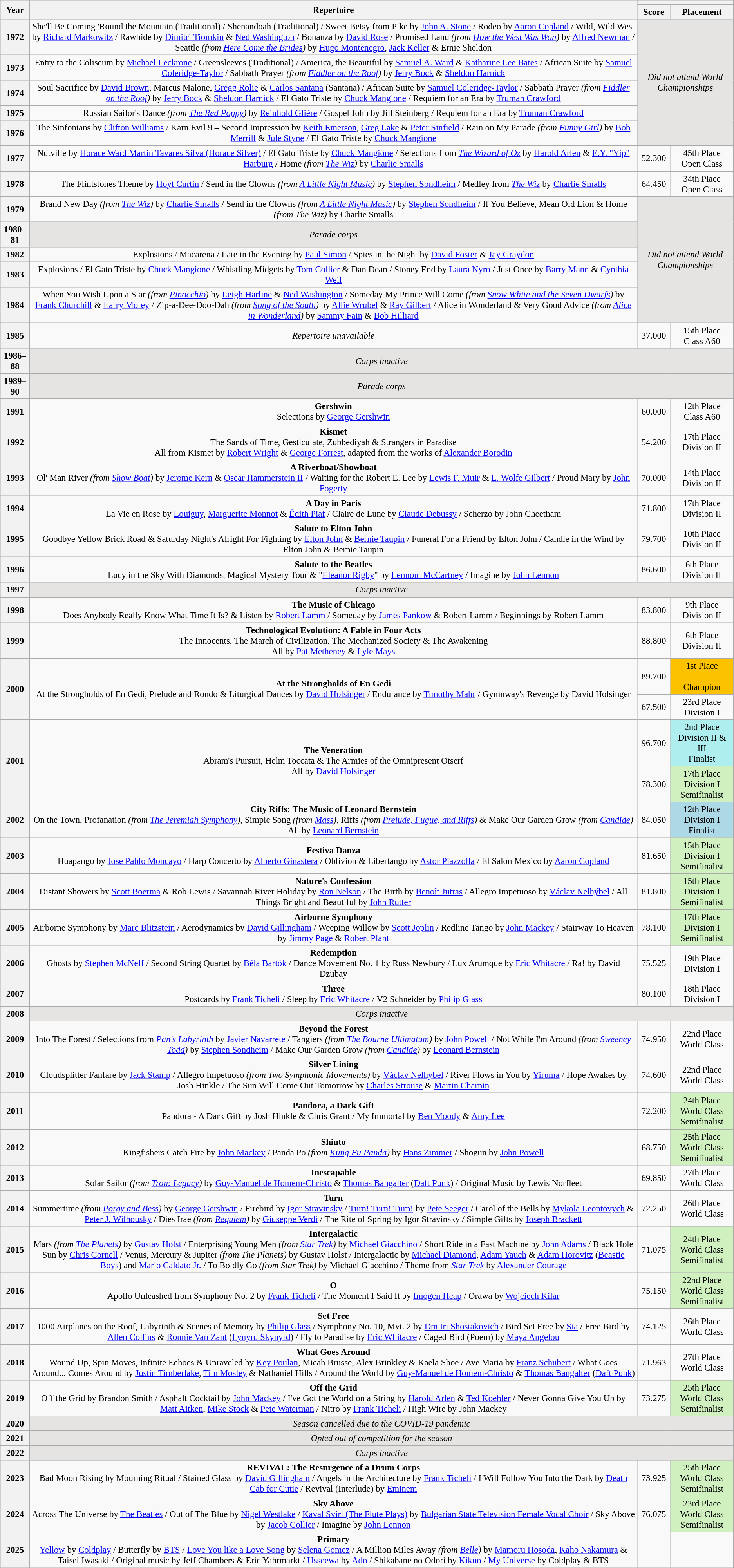<table class="wikitable" style="text-align: center; font-size:95%;">
<tr>
<th scope="col" rowspan="2">Year</th>
<th scope="col" rowspan="2">Repertoire</th>
<th scope="col" colspan="2"></th>
</tr>
<tr>
<th scope="col">Score</th>
<th scope="col">Placement</th>
</tr>
<tr>
<th scope="row">1972</th>
<td>She'll Be Coming 'Round the Mountain (Traditional) / Shenandoah (Traditional) / Sweet Betsy from Pike by <a href='#'>John A. Stone</a> / Rodeo by <a href='#'>Aaron Copland</a> / Wild, Wild West by <a href='#'>Richard Markowitz</a> / Rawhide by <a href='#'>Dimitri Tiomkin</a> & <a href='#'>Ned Washington</a> / Bonanza by <a href='#'>David Rose</a> / Promised Land <em>(from <a href='#'>How the West Was Won</a>)</em> by <a href='#'>Alfred Newman</a> / Seattle <em>(from <a href='#'>Here Come the Brides</a>)</em> by <a href='#'>Hugo Montenegro</a>, <a href='#'>Jack Keller</a> & Ernie Sheldon</td>
<td colspan="2" rowspan="5" bgcolor="e5e4e2"><em>Did not attend World Championships</em></td>
</tr>
<tr>
<th scope="row">1973</th>
<td>Entry to the Coliseum by <a href='#'>Michael Leckrone</a> / Greensleeves (Traditional) / America, the Beautiful by <a href='#'>Samuel A. Ward</a> & <a href='#'>Katharine Lee Bates</a> / African Suite by <a href='#'>Samuel Coleridge-Taylor</a> / Sabbath Prayer <em>(from <a href='#'>Fiddler on the Roof</a>)</em> by <a href='#'>Jerry Bock</a> & <a href='#'>Sheldon Harnick</a></td>
</tr>
<tr>
<th scope="row">1974</th>
<td>Soul Sacrifice by <a href='#'>David Brown</a>, Marcus Malone, <a href='#'>Gregg Rolie</a> & <a href='#'>Carlos Santana</a> (Santana) / African Suite by <a href='#'>Samuel Coleridge-Taylor</a> / Sabbath Prayer <em>(from <a href='#'>Fiddler on the Roof</a>)</em> by <a href='#'>Jerry Bock</a> & <a href='#'>Sheldon Harnick</a> / El Gato Triste by <a href='#'>Chuck Mangione</a> / Requiem for an Era by <a href='#'>Truman Crawford</a></td>
</tr>
<tr>
<th scope="row">1975</th>
<td>Russian Sailor's Dance <em>(from <a href='#'>The Red Poppy</a>)</em> by <a href='#'>Reinhold Glière</a> / Gospel John by Jill Steinberg / Requiem for an Era by <a href='#'>Truman Crawford</a></td>
</tr>
<tr>
<th scope="row">1976</th>
<td>The Sinfonians by <a href='#'>Clifton Williams</a> / Karn Evil 9 – Second Impression by <a href='#'>Keith Emerson</a>, <a href='#'>Greg Lake</a> & <a href='#'>Peter Sinfield</a> / Rain on My Parade <em>(from <a href='#'>Funny Girl</a>)</em> by <a href='#'>Bob Merrill</a> & <a href='#'>Jule Styne</a> / El Gato Triste by <a href='#'>Chuck Mangione</a></td>
</tr>
<tr>
<th scope="row">1977</th>
<td>Nutville by <a href='#'>Horace Ward Martin Tavares Silva (Horace Silver)</a> / El Gato Triste by <a href='#'>Chuck Mangione</a> / Selections from <a href='#'><em>The Wizard of Oz</em></a> by <a href='#'>Harold Arlen</a> & <a href='#'>E.Y. "Yip" Harburg</a> / Home <em>(from <a href='#'>The Wiz</a>)</em> by <a href='#'>Charlie Smalls</a></td>
<td>52.300</td>
<td>45th Place<br>Open Class</td>
</tr>
<tr>
<th scope="row">1978</th>
<td>The Flintstones Theme by <a href='#'>Hoyt Curtin</a> / Send in the Clowns <em>(from <a href='#'>A Little Night Music</a>)</em> by <a href='#'>Stephen Sondheim</a> / Medley from <em><a href='#'>The Wiz</a></em> by <a href='#'>Charlie Smalls</a></td>
<td>64.450</td>
<td>34th Place<br>Open Class</td>
</tr>
<tr>
<th scope="row">1979</th>
<td>Brand New Day <em>(from <a href='#'>The Wiz</a>)</em> by <a href='#'>Charlie Smalls</a> / Send in the Clowns <em>(from <a href='#'>A Little Night Music</a>)</em> by <a href='#'>Stephen Sondheim</a> / If You Believe, Mean Old Lion & Home <em>(from The Wiz)</em> by Charlie Smalls</td>
<td colspan="2" rowspan="5" bgcolor="e5e4e2"><em>Did not attend World Championships</em></td>
</tr>
<tr>
<th scope="row">1980–81</th>
<td bgcolor="e5e4e2"><em>Parade corps</em></td>
</tr>
<tr>
<th scope="row">1982</th>
<td>Explosions / Macarena / Late in the Evening by <a href='#'>Paul Simon</a> / Spies in the Night by <a href='#'>David Foster</a> & <a href='#'>Jay Graydon</a></td>
</tr>
<tr>
<th scope="row">1983</th>
<td>Explosions / El Gato Triste by <a href='#'>Chuck Mangione</a> / Whistling Midgets by <a href='#'>Tom Collier</a> & Dan Dean / Stoney End by <a href='#'>Laura Nyro</a> / Just Once by <a href='#'>Barry Mann</a> & <a href='#'>Cynthia Weil</a></td>
</tr>
<tr>
<th scope="row">1984</th>
<td>When You Wish Upon a Star <em>(from <a href='#'>Pinocchio</a>)</em> by <a href='#'>Leigh Harline</a> & <a href='#'>Ned Washington</a> / Someday My Prince Will Come <em>(from <a href='#'>Snow White and the Seven Dwarfs</a>)</em> by <a href='#'>Frank Churchill</a> & <a href='#'>Larry Morey</a> / Zip-a-Dee-Doo-Dah <em>(from <a href='#'>Song of the South</a>)</em> by <a href='#'>Allie Wrubel</a> & <a href='#'>Ray Gilbert</a> / Alice in Wonderland & Very Good Advice <em>(from <a href='#'>Alice in Wonderland</a>)</em> by <a href='#'>Sammy Fain</a> & <a href='#'>Bob Hilliard</a></td>
</tr>
<tr>
<th scope="row">1985</th>
<td><em>Repertoire unavailable</em></td>
<td>37.000</td>
<td>15th Place<br>Class A60</td>
</tr>
<tr>
<th scope="row">1986–88</th>
<td colspan="3" bgcolor="e5e4e2"><em>Corps inactive</em></td>
</tr>
<tr>
<th scope="row">1989–90</th>
<td colspan="3" bgcolor="e5e4e2"><em>Parade corps</em></td>
</tr>
<tr>
<th scope="row">1991</th>
<td><strong>Gershwin</strong><br>Selections by <a href='#'>George Gershwin</a></td>
<td>60.000</td>
<td>12th Place<br>Class A60</td>
</tr>
<tr>
<th scope="row">1992</th>
<td><strong>Kismet</strong><br>The Sands of Time, Gesticulate, Zubbediyah & Strangers in Paradise<br>All from Kismet by <a href='#'>Robert Wright</a> & <a href='#'>George Forrest</a>, adapted from the works of <a href='#'>Alexander Borodin</a></td>
<td>54.200</td>
<td>17th Place<br>Division II</td>
</tr>
<tr>
<th scope="row">1993</th>
<td><strong>A Riverboat/Showboat</strong><br>Ol' Man River <em>(from <a href='#'>Show Boat</a>)</em> by <a href='#'>Jerome Kern</a> & <a href='#'>Oscar Hammerstein II</a> / Waiting for the Robert E. Lee by <a href='#'>Lewis F. Muir</a> & <a href='#'>L. Wolfe Gilbert</a> / Proud Mary by <a href='#'>John Fogerty</a></td>
<td>70.000</td>
<td>14th Place<br>Division II</td>
</tr>
<tr>
<th scope="row">1994</th>
<td><strong>A Day in Paris</strong><br>La Vie en Rose by <a href='#'>Louiguy</a>, <a href='#'>Marguerite Monnot</a> & <a href='#'>Édith Piaf</a> / Claire de Lune by <a href='#'>Claude Debussy</a> / Scherzo by John Cheetham</td>
<td>71.800</td>
<td>17th Place<br>Division II</td>
</tr>
<tr>
<th scope="row">1995</th>
<td><strong>Salute to Elton John</strong><br>Goodbye Yellow Brick Road & Saturday Night's Alright For Fighting by <a href='#'>Elton John</a> & <a href='#'>Bernie Taupin</a> / Funeral For a Friend by Elton John / Candle in the Wind by Elton John & Bernie Taupin</td>
<td>79.700</td>
<td>10th Place<br>Division II</td>
</tr>
<tr>
<th scope="row">1996</th>
<td><strong>Salute to the Beatles</strong><br>Lucy in the Sky With Diamonds, Magical Mystery Tour & "<a href='#'>Eleanor Rigby</a>" by <a href='#'>Lennon–McCartney</a> / Imagine by <a href='#'>John Lennon</a></td>
<td>86.600</td>
<td>6th Place<br>Division II</td>
</tr>
<tr>
<th scope="row">1997</th>
<td colspan="3" bgcolor="e5e4e2"><em>Corps inactive</em></td>
</tr>
<tr>
<th scope="row">1998</th>
<td><strong>The Music of Chicago</strong><br>Does Anybody Really Know What Time It Is? & Listen by <a href='#'>Robert Lamm</a> / Someday by <a href='#'>James Pankow</a> & Robert Lamm / Beginnings by Robert Lamm</td>
<td>83.800</td>
<td>9th Place<br>Division II</td>
</tr>
<tr>
<th scope="row">1999</th>
<td><strong>Technological Evolution: A Fable in Four Acts</strong><br>The Innocents, The March of Civilization, The Mechanized Society & The Awakening<br>All by <a href='#'>Pat Metheney</a> & <a href='#'>Lyle Mays</a></td>
<td>88.800</td>
<td>6th Place<br>Division II</td>
</tr>
<tr>
<th scope="row" rowspan="2">2000</th>
<td rowspan="2"><strong>At the Strongholds of En Gedi</strong><br>At the Strongholds of En Gedi, Prelude and Rondo & Liturgical Dances by <a href='#'>David Holsinger</a> / Endurance by <a href='#'>Timothy Mahr</a> / Gymnway's Revenge by David Holsinger</td>
<td>89.700</td>
<td bgcolor="fcc200">1st Place<br><br>Champion</td>
</tr>
<tr>
<td>67.500</td>
<td>23rd Place<br>Division I</td>
</tr>
<tr>
<th scope="row" rowspan="2">2001</th>
<td rowspan="2"><strong>The Veneration</strong><br>Abram's Pursuit, Helm Toccata & The Armies of the Omnipresent Otserf<br>All by <a href='#'>David Holsinger</a></td>
<td>96.700</td>
<td bgcolor="afeeee">2nd Place<br>Division II & III<br>Finalist</td>
</tr>
<tr>
<td>78.300</td>
<td bgcolor="d0f0c0">17th Place<br>Division I<br>Semifinalist</td>
</tr>
<tr>
<th scope="row">2002</th>
<td><strong>City Riffs: The Music of Leonard Bernstein</strong><br>On the Town, Profanation <em>(from <a href='#'>The Jeremiah Symphony</a>)</em>, Simple Song <em>(from <a href='#'>Mass</a>)</em>, Riffs <em>(from <a href='#'>Prelude, Fugue, and Riffs</a>)</em> & Make Our Garden Grow <em>(from <a href='#'>Candide</a>)</em><br>All by <a href='#'>Leonard Bernstein</a></td>
<td>84.050</td>
<td bgcolor="add8e6">12th Place<br>Division I<br>Finalist</td>
</tr>
<tr>
<th scope="row">2003</th>
<td><strong>Festiva Danza</strong><br>Huapango by <a href='#'>José Pablo Moncayo</a> / Harp Concerto by <a href='#'>Alberto Ginastera</a> / Oblivion & Libertango by <a href='#'>Astor Piazzolla</a> / El Salon Mexico by <a href='#'>Aaron Copland</a></td>
<td>81.650</td>
<td bgcolor="d0f0c0">15th Place<br>Division I<br>Semifinalist</td>
</tr>
<tr>
<th scope="row">2004</th>
<td><strong>Nature's Confession</strong><br>Distant Showers by <a href='#'>Scott Boerma</a> & Rob Lewis / Savannah River Holiday by <a href='#'>Ron Nelson</a> / The Birth by <a href='#'>Benoît Jutras</a> / Allegro Impetuoso by <a href='#'>Václav Nelhýbel</a> / All Things Bright and Beautiful by <a href='#'>John Rutter</a></td>
<td>81.800</td>
<td bgcolor="d0f0c0">15th Place<br>Division I<br>Semifinalist</td>
</tr>
<tr>
<th scope="row">2005</th>
<td><strong>Airborne Symphony</strong><br>Airborne Symphony by <a href='#'>Marc Blitzstein</a> / Aerodynamics by <a href='#'>David Gillingham</a> / Weeping Willow by <a href='#'>Scott Joplin</a> / Redline Tango by <a href='#'>John Mackey</a> / Stairway To Heaven by <a href='#'>Jimmy Page</a> & <a href='#'>Robert Plant</a></td>
<td>78.100</td>
<td bgcolor="d0f0c0">17th Place<br>Division I<br>Semifinalist</td>
</tr>
<tr>
<th scope="row">2006</th>
<td><strong>Redemption</strong><br>Ghosts by <a href='#'>Stephen McNeff</a> / Second String Quartet by <a href='#'>Béla Bartók</a> / Dance Movement No. 1 by Russ Newbury / Lux Arumque by <a href='#'>Eric Whitacre</a> / Ra! by David Dzubay</td>
<td>75.525</td>
<td>19th Place<br>Division I</td>
</tr>
<tr>
<th scope="row">2007</th>
<td><strong>Three</strong><br>Postcards by <a href='#'>Frank Ticheli</a> / Sleep by <a href='#'>Eric Whitacre</a> / V2 Schneider by <a href='#'>Philip Glass</a></td>
<td>80.100</td>
<td>18th Place<br>Division I</td>
</tr>
<tr>
<th scope="row">2008</th>
<td colspan="3" bgcolor="e5e4e2"><em>Corps inactive</em></td>
</tr>
<tr>
<th scope="row">2009</th>
<td><strong>Beyond the Forest</strong><br>Into The Forest / Selections from <em><a href='#'>Pan's Labyrinth</a></em> by <a href='#'>Javier Navarrete</a> / Tangiers <em>(from <a href='#'>The Bourne Ultimatum</a>)</em> by <a href='#'>John Powell</a> / Not While I'm Around <em>(from <a href='#'>Sweeney Todd</a>)</em> by <a href='#'>Stephen Sondheim</a> / Make Our Garden Grow <em>(from <a href='#'>Candide</a>)</em> by <a href='#'>Leonard Bernstein</a></td>
<td>74.950</td>
<td>22nd Place<br>World Class</td>
</tr>
<tr>
<th scope="row">2010</th>
<td><strong>Silver Lining</strong><br>Cloudsplitter Fanfare by <a href='#'>Jack Stamp</a> / Allegro Impetuoso <em>(from Two Symphonic Movements)</em> by <a href='#'>Václav Nelhýbel</a> / River Flows in You by <a href='#'>Yiruma</a> / Hope Awakes by Josh Hinkle / The Sun Will Come Out Tomorrow by <a href='#'>Charles Strouse</a> & <a href='#'>Martin Charnin</a></td>
<td>74.600</td>
<td>22nd Place<br>World Class</td>
</tr>
<tr>
<th scope="row">2011</th>
<td><strong>Pandora, a Dark Gift</strong><br>Pandora - A Dark Gift by Josh Hinkle & Chris Grant / My Immortal by <a href='#'>Ben Moody</a> & <a href='#'>Amy Lee</a></td>
<td>72.200</td>
<td bgcolor="d0f0c0">24th Place<br>World Class<br>Semifinalist</td>
</tr>
<tr>
<th scope="row">2012</th>
<td><strong>Shinto</strong><br>Kingfishers Catch Fire by <a href='#'>John Mackey</a> / Panda Po <em>(from <a href='#'>Kung Fu Panda</a>)</em> by <a href='#'>Hans Zimmer</a> / Shogun by <a href='#'>John Powell</a></td>
<td>68.750</td>
<td bgcolor="d0f0c0">25th Place<br>World Class<br>Semifinalist</td>
</tr>
<tr>
<th scope="row">2013</th>
<td><strong>Inescapable</strong><br>Solar Sailor <em>(from <a href='#'>Tron: Legacy</a>)</em> by <a href='#'>Guy-Manuel de Homem-Christo</a> & <a href='#'>Thomas Bangalter</a> (<a href='#'>Daft Punk</a>) / Original Music by Lewis Norfleet</td>
<td>69.850</td>
<td>27th Place<br>World Class</td>
</tr>
<tr>
<th scope="row">2014</th>
<td><strong>Turn</strong><br>Summertime <em>(from <a href='#'>Porgy and Bess</a>)</em> by <a href='#'>George Gershwin</a> / Firebird by <a href='#'>Igor Stravinsky</a> / <a href='#'>Turn! Turn! Turn!</a> by <a href='#'>Pete Seeger</a> / Carol of the Bells by <a href='#'>Mykola Leontovych</a> & <a href='#'>Peter J. Wilhousky</a> / Dies Irae <em>(from <a href='#'>Requiem</a>)</em> by <a href='#'>Giuseppe Verdi</a>  / The Rite of Spring by Igor Stravinsky / Simple Gifts by <a href='#'>Joseph Brackett</a></td>
<td>72.250</td>
<td>26th Place<br>World Class</td>
</tr>
<tr>
<th scope="row">2015</th>
<td><strong>Intergalactic</strong><br>Mars <em>(from <a href='#'>The Planets</a>)</em> by <a href='#'>Gustav Holst</a> / Enterprising Young Men <em>(from <a href='#'>Star Trek</a>)</em> by <a href='#'>Michael Giacchino</a> / Short Ride in a Fast Machine by <a href='#'>John Adams</a> / Black Hole Sun by <a href='#'>Chris Cornell</a> / Venus, Mercury & Jupiter <em>(from The Planets)</em> by Gustav Holst / Intergalactic by <a href='#'>Michael Diamond</a>, <a href='#'>Adam Yauch</a> & <a href='#'>Adam Horovitz</a> (<a href='#'>Beastie Boys</a>) and <a href='#'>Mario Caldato Jr.</a> / To Boldly Go <em>(from Star Trek)</em> by Michael Giacchino / Theme from <a href='#'><em>Star Trek</em></a> by <a href='#'>Alexander Courage</a></td>
<td>71.075</td>
<td bgcolor="d0f0c0">24th Place<br>World Class<br>Semifinalist</td>
</tr>
<tr>
<th scope="row">2016</th>
<td><strong>O</strong><br>Apollo Unleashed from Symphony No. 2 by <a href='#'>Frank Ticheli</a> / The Moment I Said It by <a href='#'>Imogen Heap</a> / Orawa by <a href='#'>Wojciech Kilar</a></td>
<td>75.150</td>
<td bgcolor="d0f0c0">22nd Place<br>World Class<br>Semifinalist</td>
</tr>
<tr>
<th scope="row">2017</th>
<td><strong>Set Free</strong><br>1000 Airplanes on the Roof, Labyrinth & Scenes of Memory by <a href='#'>Philip Glass</a> / Symphony No. 10, Mvt. 2 by <a href='#'>Dmitri Shostakovich</a> / Bird Set Free by <a href='#'>Sia</a> / Free Bird by <a href='#'>Allen Collins</a> & <a href='#'>Ronnie Van Zant</a> (<a href='#'>Lynyrd Skynyrd</a>) / Fly to Paradise by <a href='#'>Eric Whitacre</a> / Caged Bird (Poem) by <a href='#'>Maya Angelou</a></td>
<td>74.125</td>
<td>26th Place<br>World Class</td>
</tr>
<tr>
<th scope="row">2018</th>
<td><strong>What Goes Around</strong><br>Wound Up, Spin Moves, Infinite Echoes & Unraveled by <a href='#'>Key Poulan</a>, Micah Brusse, Alex Brinkley & Kaela Shoe / Ave Maria by <a href='#'>Franz Schubert</a> / What Goes Around... Comes Around by <a href='#'>Justin Timberlake</a>, <a href='#'>Tim Mosley</a> & Nathaniel Hills / Around the World by <a href='#'>Guy-Manuel de Homem-Christo</a> & <a href='#'>Thomas Bangalter</a> (<a href='#'>Daft Punk</a>)</td>
<td>71.963</td>
<td>27th Place<br>World Class</td>
</tr>
<tr>
<th scope="row">2019</th>
<td><strong>Off the Grid</strong><br>Off the Grid by Brandon Smith / Asphalt Cocktail by <a href='#'>John Mackey</a> / I've Got the World on a String by <a href='#'>Harold Arlen</a> & <a href='#'>Ted Koehler</a> / Never Gonna Give You Up by <a href='#'>Matt Aitken</a>, <a href='#'>Mike Stock</a> & <a href='#'>Pete Waterman</a> / Nitro by <a href='#'>Frank Ticheli</a> / High Wire by John Mackey</td>
<td>73.275</td>
<td bgcolor="d0f0c0">25th Place<br>World Class<br>Semifinalist</td>
</tr>
<tr>
<th scope="row">2020</th>
<td colspan="3" bgcolor="e5e4e2"><em>Season cancelled due to the COVID-19 pandemic</em></td>
</tr>
<tr>
<th scope="row">2021</th>
<td colspan="3" bgcolor="e5e4e2"><em>Opted out of competition for the season</em></td>
</tr>
<tr>
<th scope="row">2022</th>
<td colspan="3" bgcolor="e5e4e2"><em>Corps inactive</em></td>
</tr>
<tr>
<th scope="row">2023</th>
<td><strong>REVIVAL: The Resurgence of a Drum Corps</strong><br>Bad Moon Rising by Mourning Ritual / Stained Glass by <a href='#'>David Gillingham</a> / Angels in the Architecture by <a href='#'>Frank Ticheli</a> / I Will Follow You Into the Dark by <a href='#'>Death Cab for Cutie</a> / Revival (Interlude) by <a href='#'>Eminem</a></td>
<td>73.925</td>
<td bgcolor="d0f0c0">25th Place<br>World Class<br>Semifinalist</td>
</tr>
<tr>
<th scope="row">2024</th>
<td><strong>Sky Above</strong><br> Across The Universe by <a href='#'>The Beatles</a> / Out of The Blue by <a href='#'>Nigel Westlake</a> / <a href='#'>Kaval Sviri (The Flute Plays)</a> by <a href='#'>Bulgarian State Television Female Vocal Choir</a> / Sky Above by <a href='#'>Jacob Collier</a> / Imagine by <a href='#'>John Lennon</a></td>
<td>76.075</td>
<td bgcolor="d0f0c0">23rd Place<br>World Class<br>Semifinalist</td>
</tr>
<tr>
<th scope="row">2025</th>
<td><strong>Primary</strong><br><a href='#'>Yellow</a> by <a href='#'>Coldplay</a> / Butterfly by <a href='#'>BTS</a> / <a href='#'>Love You like a Love Song</a> by <a href='#'>Selena Gomez</a> / A Million Miles Away <em>(from <a href='#'>Belle</a>)</em> by <a href='#'>Mamoru Hosoda</a>, <a href='#'>Kaho Nakamura</a> & Taisei Iwasaki / Original music by Jeff Chambers & Eric Yahrmarkt / <a href='#'>Usseewa</a> by <a href='#'>Ado</a> / Shikabane no Odori by <a href='#'>Kikuo</a> / <a href='#'>My Universe</a> by Coldplay & BTS</td>
<td></td>
</tr>
</table>
